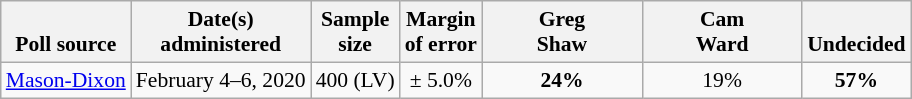<table class="wikitable" style="font-size:90%;text-align:center;">
<tr valign=bottom>
<th>Poll source</th>
<th>Date(s)<br>administered</th>
<th>Sample<br>size</th>
<th>Margin<br>of error</th>
<th style="width:100px;">Greg<br>Shaw</th>
<th style="width:100px;">Cam<br>Ward</th>
<th>Undecided</th>
</tr>
<tr>
<td style="text-align:left;"><a href='#'>Mason-Dixon</a></td>
<td>February 4–6, 2020</td>
<td>400 (LV)</td>
<td>± 5.0%</td>
<td><strong>24%</strong></td>
<td>19%</td>
<td><strong>57%</strong></td>
</tr>
</table>
